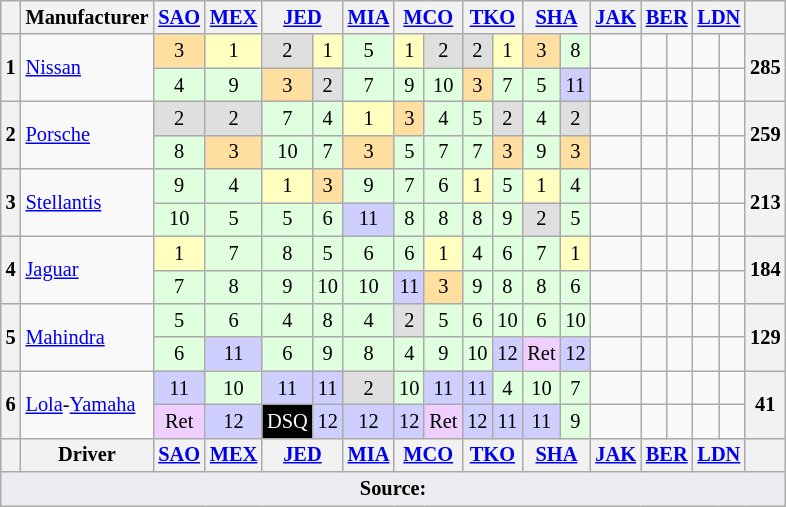<table class="wikitable" style="font-size:85%; text-align:center">
<tr>
<th valign="middle"></th>
<th valign="middle">Manufacturer</th>
<th><a href='#'>SAO</a><br></th>
<th><a href='#'>MEX</a><br></th>
<th colspan="2" scope="col"><a href='#'>JED</a><br></th>
<th><a href='#'>MIA</a><br></th>
<th colspan="2"><a href='#'>MCO</a><br></th>
<th colspan="2"><a href='#'>TKO</a><br></th>
<th colspan="2"><a href='#'>SHA</a><br></th>
<th><a href='#'>JAK</a><br></th>
<th colspan="2"><a href='#'>BER</a><br></th>
<th colspan="2"><a href='#'>LDN</a><br></th>
<th></th>
</tr>
<tr>
<th rowspan='2'>1</th>
<td rowspan='2' align=left> <a href='#'>Nissan</a></td>
<td style="background:#FFDF9F">3</td>
<td style="background:#FFFFBF">1</td>
<td style="background:#DFDFDF">2</td>
<td style="background:#FFFFBF">1</td>
<td style="background:#DFFFDF">5</td>
<td style="background:#FFFFBF">1</td>
<td style="background:#DFDFDF">2</td>
<td style="background:#DFDFDF">2</td>
<td style="background:#FFFFBF">1</td>
<td style="background:#FFDF9F">3</td>
<td style="background:#DFFFDF">8</td>
<td></td>
<td></td>
<td></td>
<td></td>
<td></td>
<th rowspan='2'>285</th>
</tr>
<tr>
<td style="background:#DFFFDF">4</td>
<td style="background:#DFFFDF">9</td>
<td style="background:#FFDF9F">3</td>
<td style="background:#DFDFDF">2</td>
<td style="background:#DFFFDF">7</td>
<td style="background:#DFFFDF">9</td>
<td style="background:#DFFFDF">10</td>
<td style="background:#FFDF9F">3</td>
<td style="background:#DFFFDF">7</td>
<td style="background:#DFFFDF">5</td>
<td style="background:#CFCFFF">11</td>
<td></td>
<td></td>
<td></td>
<td></td>
<td></td>
</tr>
<tr>
<th rowspan='2'>2</th>
<td rowspan='2' align=left> <a href='#'>Porsche</a></td>
<td style="background:#DFDFDF">2</td>
<td style="background:#DFDFDF">2</td>
<td style="background:#DFFFDF">7</td>
<td style="background:#DFFFDF">4</td>
<td style="background:#FFFFBF">1</td>
<td style="background:#FFDF9F">3</td>
<td style="background:#DFFFDF">4</td>
<td style="background:#DFFFDF">5</td>
<td style="background:#DFDFDF">2</td>
<td style="background:#DFFFDF">4</td>
<td style="background:#DFDFDF">2</td>
<td></td>
<td></td>
<td></td>
<td></td>
<td></td>
<th rowspan='2'>259</th>
</tr>
<tr>
<td style="background:#DFFFDF">8</td>
<td style="background:#FFDF9F">3</td>
<td style="background:#DFFFDF">10</td>
<td style="background:#DFFFDF">7</td>
<td style="background:#FFDF9F">3</td>
<td style="background:#DFFFDF">5</td>
<td style="background:#DFFFDF">7</td>
<td style="background:#DFFFDF">7</td>
<td style="background:#FFDF9F">3</td>
<td style="background:#DFFFDF">9</td>
<td style="background:#FFDF9F">3</td>
<td></td>
<td></td>
<td></td>
<td></td>
<td></td>
</tr>
<tr>
<th rowspan='2'>3</th>
<td rowspan='2' align=left> <a href='#'>Stellantis</a></td>
<td style="background:#DFFFDF">9</td>
<td style="background:#DFFFDF">4</td>
<td style="background:#FFFFBF">1</td>
<td style="background:#FFDF9F">3</td>
<td style="background:#DFFFDF">9</td>
<td style="background:#DFFFDF">7</td>
<td style="background:#DFFFDF">6</td>
<td style="background:#FFFFBF">1</td>
<td style="background:#DFFFDF">5</td>
<td style="background:#FFFFBF">1</td>
<td style="background:#DFFFDF">4</td>
<td></td>
<td></td>
<td></td>
<td></td>
<td></td>
<th rowspan='2'>213</th>
</tr>
<tr>
<td style="background:#DFFFDF">10</td>
<td style="background:#DFFFDF">5</td>
<td style="background:#DFFFDF">5</td>
<td style="background:#DFFFDF">6</td>
<td style="background:#CFCFFF">11</td>
<td style="background:#DFFFDF">8</td>
<td style="background:#DFFFDF">8</td>
<td style="background:#DFFFDF">8</td>
<td style="background:#DFFFDF">9</td>
<td style="background:#DFDFDF">2</td>
<td style="background:#DFFFDF">5</td>
<td></td>
<td></td>
<td></td>
<td></td>
<td></td>
</tr>
<tr>
<th rowspan='2'>4</th>
<td rowspan='2' align=left> <a href='#'>Jaguar</a></td>
<td style="background:#FFFFBF">1</td>
<td style="background:#DFFFDF">7</td>
<td style="background:#DFFFDF">8</td>
<td style="background:#DFFFDF">5</td>
<td style="background:#DFFFDF">6</td>
<td style="background:#DFFFDF">6</td>
<td style="background:#FFFFBF">1</td>
<td style="background:#DFFFDF">4</td>
<td style="background:#DFFFDF">6</td>
<td style="background:#DFFFDF">7</td>
<td style="background:#FFFFBF">1</td>
<td></td>
<td></td>
<td></td>
<td></td>
<td></td>
<th rowspan='2'>184</th>
</tr>
<tr>
<td style="background:#DFFFDF">7</td>
<td style="background:#DFFFDF">8</td>
<td style="background:#DFFFDF">9</td>
<td style="background:#DFFFDF">10</td>
<td style="background:#DFFFDF">10</td>
<td style="background:#CFCFFF">11</td>
<td style="background:#FFDF9F">3</td>
<td style="background:#DFFFDF">9</td>
<td style="background:#DFFFDF">8</td>
<td style="background:#DFFFDF">8</td>
<td style="background:#DFFFDF">6</td>
<td></td>
<td></td>
<td></td>
<td></td>
<td></td>
</tr>
<tr>
<th rowspan='2'>5</th>
<td rowspan='2' align=left> <a href='#'>Mahindra</a></td>
<td style="background:#DFFFDF">5</td>
<td style="background:#DFFFDF">6</td>
<td style="background:#DFFFDF">4</td>
<td style="background:#DFFFDF">8</td>
<td style="background:#DFFFDF">4</td>
<td style="background:#DFDFDF">2</td>
<td style="background:#DFFFDF">5</td>
<td style="background:#DFFFDF">6</td>
<td style="background:#DFFFDF">10</td>
<td style="background:#DFFFDF">6</td>
<td style="background:#DFFFDF">10</td>
<td></td>
<td></td>
<td></td>
<td></td>
<td></td>
<th rowspan='2'>129</th>
</tr>
<tr>
<td style="background:#DFFFDF">6</td>
<td style="background:#CFCFFF">11</td>
<td style="background:#DFFFDF">6</td>
<td style="background:#DFFFDF">9</td>
<td style="background:#DFFFDF">8</td>
<td style="background:#DFFFDF">4</td>
<td style="background:#DFFFDF">9</td>
<td style="background:#DFFFDF">10</td>
<td style="background:#CFCFFF">12</td>
<td style="background:#EFCFFF">Ret</td>
<td style="background:#CFCFFF">12</td>
<td></td>
<td></td>
<td></td>
<td></td>
<td></td>
</tr>
<tr>
<th rowspan='2'>6</th>
<td rowspan='2' align=left> <a href='#'>Lola</a>-<a href='#'>Yamaha</a></td>
<td style="background:#CFCFFF">11</td>
<td style="background:#DFFFDF">10</td>
<td style="background:#CFCFFF">11</td>
<td style="background:#CFCFFF">11</td>
<td style="background:#DFDFDF">2</td>
<td style="background:#DFFFDF">10</td>
<td style="background:#CFCFFF">11</td>
<td style="background:#CFCFFF">11</td>
<td style="background:#DFFFDF">4</td>
<td style="background:#DFFFDF">10</td>
<td style="background:#DFFFDF">7</td>
<td></td>
<td></td>
<td></td>
<td></td>
<td></td>
<th rowspan='2'>41</th>
</tr>
<tr>
<td style="background:#EFCFFF">Ret</td>
<td style="background:#CFCFFF">12</td>
<td style="background-color:#000000; color:white">DSQ</td>
<td style="background:#CFCFFF">12</td>
<td style="background:#CFCFFF">12</td>
<td style="background:#CFCFFF">12</td>
<td style="background:#EFCFFF">Ret</td>
<td style="background:#CFCFFF">12</td>
<td style="background:#CFCFFF">11</td>
<td style="background:#CFCFFF">11</td>
<td style="background:#DFFFDF">9</td>
<td></td>
<td></td>
<td></td>
<td></td>
<td></td>
</tr>
<tr>
<th></th>
<th>Driver</th>
<th><a href='#'>SAO</a><br></th>
<th><a href='#'>MEX</a><br></th>
<th colspan="2" scope="col"><a href='#'>JED</a><br></th>
<th><a href='#'>MIA</a><br></th>
<th colspan="2"><a href='#'>MCO</a><br></th>
<th colspan="2"><a href='#'>TKO</a><br></th>
<th colspan="2"><a href='#'>SHA</a><br></th>
<th><a href='#'>JAK</a><br></th>
<th colspan="2"><a href='#'>BER</a><br></th>
<th colspan="2"><a href='#'>LDN</a><br></th>
<th></th>
</tr>
<tr class="sortbottom">
<td colspan="19" style="background-color:#EAECF0;text-align:center"><strong>Source:</strong></td>
</tr>
</table>
